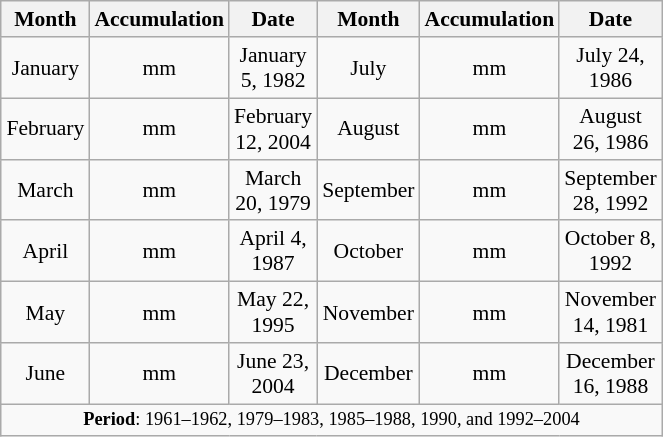<table class="wikitable" style="float:right; margin:1em; border-collapse:collapse; text-align:center; font-size:90%">
<tr>
<th width="50">Month</th>
<th width="30">Accumulation</th>
<th width="30">Date</th>
<th width="50">Month</th>
<th width="30">Accumulation</th>
<th width="30">Date</th>
</tr>
<tr>
<td>January</td>
<td> mm</td>
<td>January 5, 1982</td>
<td>July</td>
<td> mm</td>
<td>July 24, 1986</td>
</tr>
<tr>
<td>February</td>
<td> mm</td>
<td>February 12, 2004</td>
<td>August</td>
<td> mm</td>
<td>August 26, 1986</td>
</tr>
<tr>
<td>March</td>
<td> mm</td>
<td>March 20, 1979</td>
<td>September</td>
<td> mm</td>
<td>September 28, 1992</td>
</tr>
<tr>
<td>April</td>
<td> mm</td>
<td>April 4, 1987</td>
<td>October</td>
<td> mm</td>
<td>October 8, 1992</td>
</tr>
<tr>
<td>May</td>
<td> mm</td>
<td>May 22, 1995</td>
<td>November</td>
<td> mm</td>
<td>November 14, 1981</td>
</tr>
<tr>
<td>June</td>
<td> mm</td>
<td>June 23, 2004</td>
<td>December</td>
<td> mm</td>
<td>December 16, 1988</td>
</tr>
<tr>
<td colspan="6" style="font-size:85%"><strong>Period</strong>: 1961–1962, 1979–1983, 1985–1988, 1990, and 1992–2004</td>
</tr>
</table>
